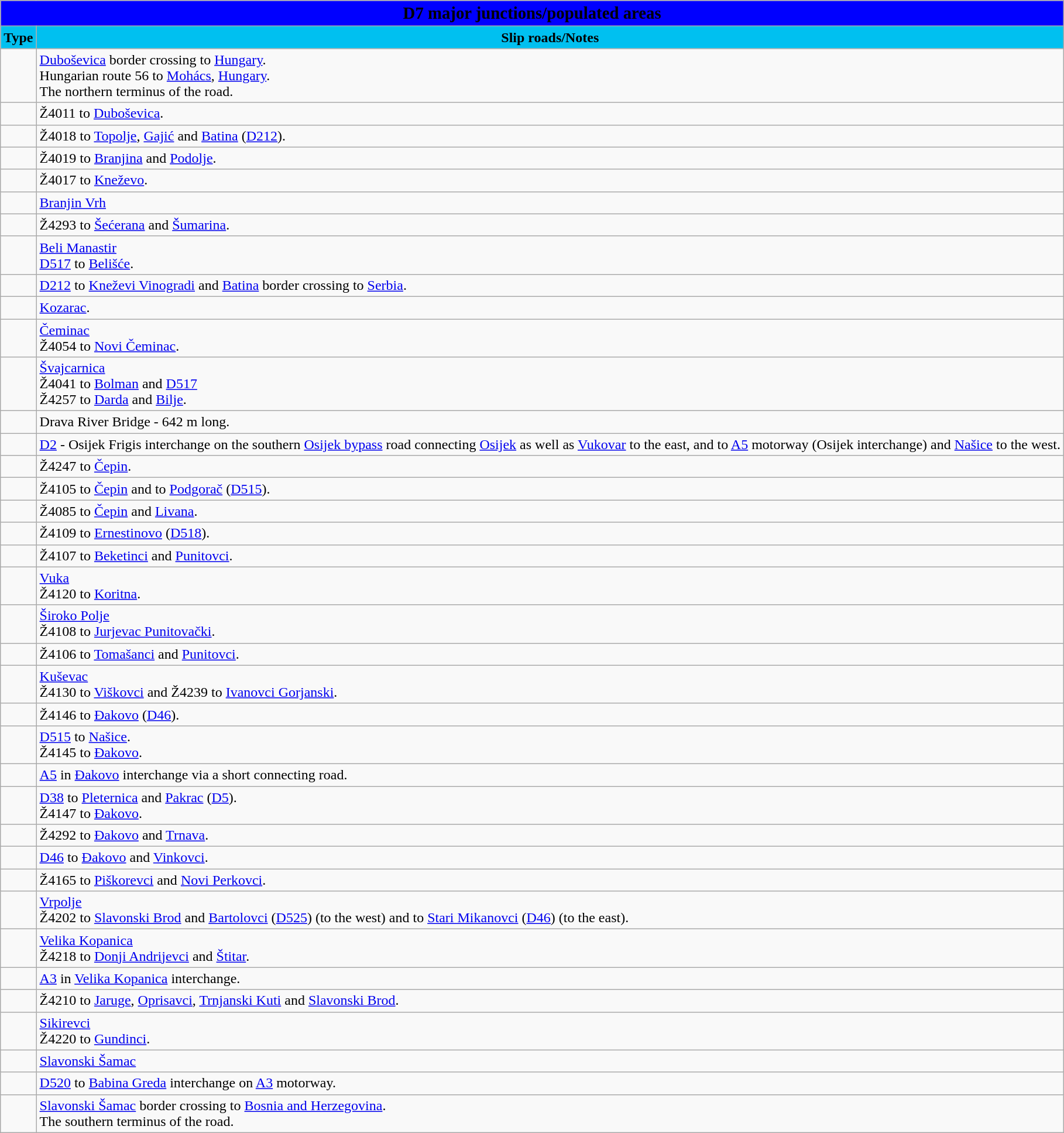<table class="wikitable">
<tr>
<td colspan=2 bgcolor=blue align=center style=margin-top:15><span><big><strong>D7 major junctions/populated areas</strong></big></span></td>
</tr>
<tr>
<td align=center bgcolor=00c0f0><strong>Type</strong></td>
<td align=center bgcolor=00c0f0><strong>Slip roads/Notes</strong></td>
</tr>
<tr>
<td></td>
<td><a href='#'>Duboševica</a> border crossing to <a href='#'>Hungary</a>.<br>Hungarian route 56 to <a href='#'>Mohács</a>, <a href='#'>Hungary</a>.<br>The northern terminus of the road.</td>
</tr>
<tr>
<td></td>
<td>Ž4011 to <a href='#'>Duboševica</a>.</td>
</tr>
<tr>
<td></td>
<td>Ž4018 to <a href='#'>Topolje</a>, <a href='#'>Gajić</a> and <a href='#'>Batina</a> (<a href='#'>D212</a>).</td>
</tr>
<tr>
<td></td>
<td>Ž4019 to <a href='#'>Branjina</a> and <a href='#'>Podolje</a>.</td>
</tr>
<tr>
<td></td>
<td>Ž4017 to <a href='#'>Kneževo</a>.</td>
</tr>
<tr>
<td></td>
<td><a href='#'>Branjin Vrh</a></td>
</tr>
<tr>
<td></td>
<td>Ž4293 to <a href='#'>Šećerana</a> and <a href='#'>Šumarina</a>.</td>
</tr>
<tr>
<td></td>
<td><a href='#'>Beli Manastir</a><br> <a href='#'>D517</a> to <a href='#'>Belišće</a>.</td>
</tr>
<tr>
<td></td>
<td> <a href='#'>D212</a> to <a href='#'>Kneževi Vinogradi</a> and <a href='#'>Batina</a> border crossing to <a href='#'>Serbia</a>.</td>
</tr>
<tr>
<td></td>
<td><a href='#'>Kozarac</a>.</td>
</tr>
<tr>
<td></td>
<td><a href='#'>Čeminac</a><br>Ž4054 to <a href='#'>Novi Čeminac</a>.</td>
</tr>
<tr>
<td></td>
<td><a href='#'>Švajcarnica</a><br>Ž4041 to <a href='#'>Bolman</a> and <a href='#'>D517</a><br>Ž4257 to <a href='#'>Darda</a> and <a href='#'>Bilje</a>.</td>
</tr>
<tr>
<td></td>
<td>Drava River Bridge - 642 m long.</td>
</tr>
<tr>
<td></td>
<td> <a href='#'>D2</a> - Osijek Frigis interchange on the southern <a href='#'>Osijek bypass</a> road connecting <a href='#'>Osijek</a> as well as <a href='#'>Vukovar</a> to the east, and to <a href='#'>A5</a> motorway (Osijek interchange) and <a href='#'>Našice</a> to the west.</td>
</tr>
<tr>
<td></td>
<td>Ž4247 to <a href='#'>Čepin</a>.</td>
</tr>
<tr>
<td></td>
<td>Ž4105 to <a href='#'>Čepin</a> and to <a href='#'>Podgorač</a> (<a href='#'>D515</a>).</td>
</tr>
<tr>
<td></td>
<td>Ž4085 to <a href='#'>Čepin</a> and <a href='#'>Livana</a>.</td>
</tr>
<tr>
<td></td>
<td>Ž4109 to <a href='#'>Ernestinovo</a> (<a href='#'>D518</a>).</td>
</tr>
<tr>
<td></td>
<td>Ž4107 to <a href='#'>Beketinci</a> and <a href='#'>Punitovci</a>.</td>
</tr>
<tr>
<td></td>
<td><a href='#'>Vuka</a><br>Ž4120 to <a href='#'>Koritna</a>.</td>
</tr>
<tr>
<td></td>
<td><a href='#'>Široko Polje</a><br>Ž4108 to <a href='#'>Jurjevac Punitovački</a>.</td>
</tr>
<tr>
<td></td>
<td>Ž4106 to <a href='#'>Tomašanci</a> and <a href='#'>Punitovci</a>.</td>
</tr>
<tr>
<td></td>
<td><a href='#'>Kuševac</a><br>Ž4130 to <a href='#'>Viškovci</a> and Ž4239 to <a href='#'>Ivanovci Gorjanski</a>.</td>
</tr>
<tr>
<td></td>
<td>Ž4146 to <a href='#'>Đakovo</a> (<a href='#'>D46</a>).</td>
</tr>
<tr>
<td></td>
<td> <a href='#'>D515</a> to <a href='#'>Našice</a>.<br>Ž4145 to <a href='#'>Đakovo</a>.</td>
</tr>
<tr>
<td></td>
<td> <a href='#'>A5</a> in <a href='#'>Đakovo</a> interchange via a short connecting road.</td>
</tr>
<tr>
<td></td>
<td> <a href='#'>D38</a> to <a href='#'>Pleternica</a> and <a href='#'>Pakrac</a> (<a href='#'>D5</a>).<br>Ž4147 to <a href='#'>Đakovo</a>.</td>
</tr>
<tr>
<td></td>
<td>Ž4292 to <a href='#'>Đakovo</a> and <a href='#'>Trnava</a>.</td>
</tr>
<tr>
<td></td>
<td> <a href='#'>D46</a> to <a href='#'>Đakovo</a> and <a href='#'>Vinkovci</a>.</td>
</tr>
<tr>
<td></td>
<td>Ž4165 to <a href='#'>Piškorevci</a> and <a href='#'>Novi Perkovci</a>.</td>
</tr>
<tr>
<td></td>
<td><a href='#'>Vrpolje</a><br>Ž4202 to <a href='#'>Slavonski Brod</a> and <a href='#'>Bartolovci</a> (<a href='#'>D525</a>) (to the west) and to <a href='#'>Stari Mikanovci</a> (<a href='#'>D46</a>) (to the east).</td>
</tr>
<tr>
<td></td>
<td><a href='#'>Velika Kopanica</a><br> Ž4218 to <a href='#'>Donji Andrijevci</a> and <a href='#'>Štitar</a>.</td>
</tr>
<tr>
<td></td>
<td> <a href='#'>A3</a> in <a href='#'>Velika Kopanica</a> interchange.</td>
</tr>
<tr>
<td></td>
<td>Ž4210 to <a href='#'>Jaruge</a>, <a href='#'>Oprisavci</a>, <a href='#'>Trnjanski Kuti</a> and <a href='#'>Slavonski Brod</a>.</td>
</tr>
<tr>
<td></td>
<td><a href='#'>Sikirevci</a><br>Ž4220 to <a href='#'>Gundinci</a>.</td>
</tr>
<tr>
<td></td>
<td><a href='#'>Slavonski Šamac</a></td>
</tr>
<tr>
<td></td>
<td> <a href='#'>D520</a> to <a href='#'>Babina Greda</a> interchange on <a href='#'>A3</a> motorway.</td>
</tr>
<tr>
<td></td>
<td><a href='#'>Slavonski Šamac</a> border crossing to <a href='#'>Bosnia and Herzegovina</a>.<br> The southern terminus of the road.</td>
</tr>
</table>
